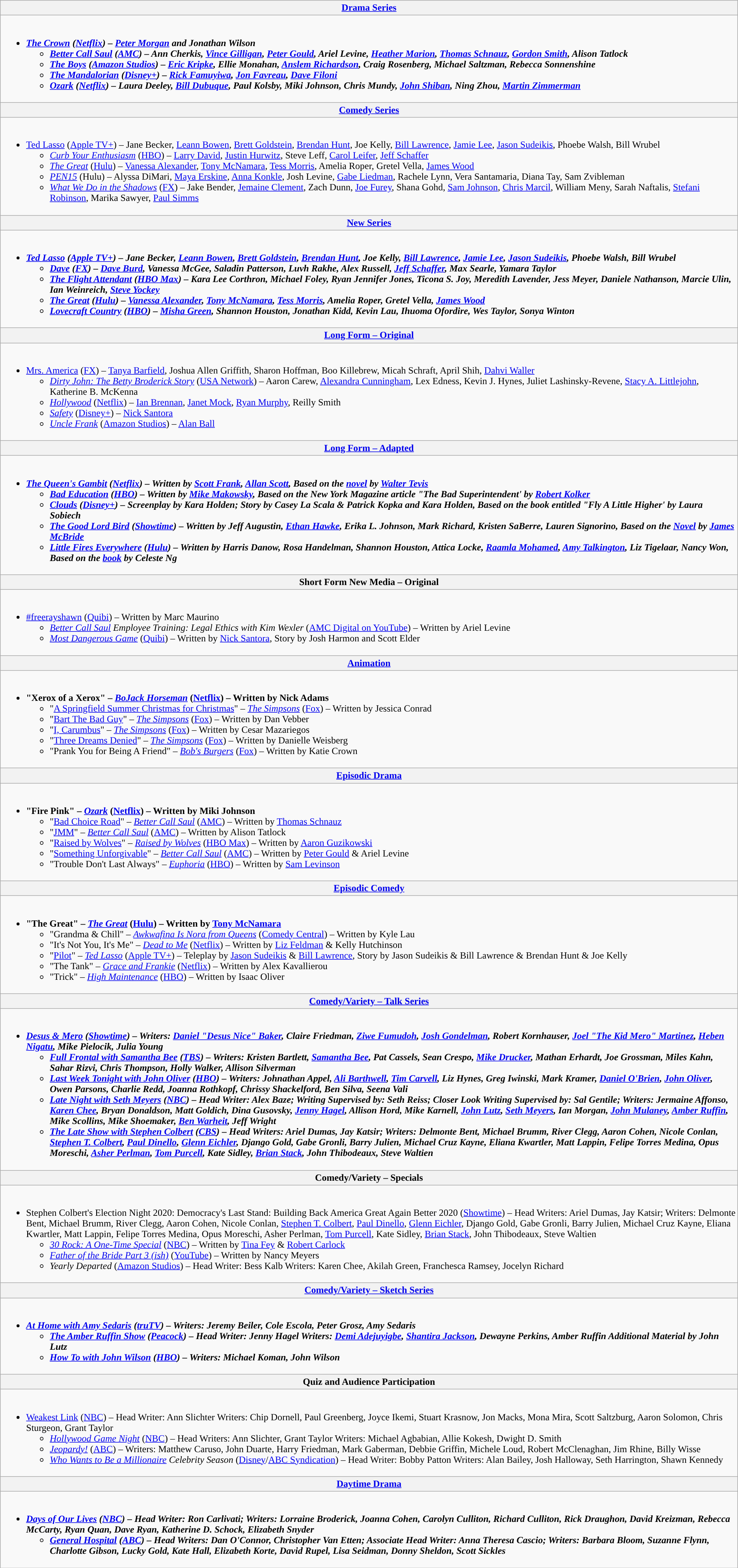<table class=wikitable style="width=100%">
<tr>
<th colspan="2" style="background:"><a href='#'>Drama Series</a></th>
</tr>
<tr>
<td colspan="2" style="vertical-align:top;"><br><ul><li><strong><em><a href='#'>The Crown</a><em> (<a href='#'>Netflix</a>) – <a href='#'>Peter Morgan</a> and Jonathan Wilson<strong><ul><li></em><a href='#'>Better Call Saul</a><em> (<a href='#'>AMC</a>) – Ann Cherkis, <a href='#'>Vince Gilligan</a>, <a href='#'>Peter Gould</a>, Ariel Levine, <a href='#'>Heather Marion</a>, <a href='#'>Thomas Schnauz</a>, <a href='#'>Gordon Smith</a>, Alison Tatlock</li><li></em><a href='#'>The Boys</a><em> (<a href='#'>Amazon Studios</a>) – <a href='#'>Eric Kripke</a>, Ellie Monahan, <a href='#'>Anslem Richardson</a>, Craig Rosenberg, Michael Saltzman, Rebecca Sonnenshine</li><li></em><a href='#'>The Mandalorian</a><em> (<a href='#'>Disney+</a>) – <a href='#'>Rick Famuyiwa</a>, <a href='#'>Jon Favreau</a>, <a href='#'>Dave Filoni</a></li><li></em><a href='#'>Ozark</a><em> (<a href='#'>Netflix</a>) – Laura Deeley, <a href='#'>Bill Dubuque</a>, Paul Kolsby, Miki Johnson, Chris Mundy, <a href='#'>John Shiban</a>, Ning Zhou, <a href='#'>Martin Zimmerman</a></li></ul></li></ul></td>
</tr>
<tr>
<th colspan="2" style="background:"><a href='#'>Comedy Series</a></th>
</tr>
<tr>
<td colspan="2" style="vertical-align:top;"><br><ul><li></em></strong><a href='#'>Ted Lasso</a></em> (<a href='#'>Apple TV+</a>) – Jane Becker, <a href='#'>Leann Bowen</a>, <a href='#'>Brett Goldstein</a>, <a href='#'>Brendan Hunt</a>, Joe Kelly, <a href='#'>Bill Lawrence</a>, <a href='#'>Jamie Lee</a>, <a href='#'>Jason Sudeikis</a>, Phoebe Walsh, Bill Wrubel</strong><ul><li><em><a href='#'>Curb Your Enthusiasm</a></em> (<a href='#'>HBO</a>) – <a href='#'>Larry David</a>, <a href='#'>Justin Hurwitz</a>, Steve Leff, <a href='#'>Carol Leifer</a>, <a href='#'>Jeff Schaffer</a></li><li><em><a href='#'>The Great</a></em> (<a href='#'>Hulu</a>) – <a href='#'>Vanessa Alexander</a>, <a href='#'>Tony McNamara</a>, <a href='#'>Tess Morris</a>, Amelia Roper, Gretel Vella, <a href='#'>James Wood</a></li><li><em><a href='#'>PEN15</a></em> (Hulu) – Alyssa DiMari, <a href='#'>Maya Erskine</a>, <a href='#'>Anna Konkle</a>, Josh Levine, <a href='#'>Gabe Liedman</a>, Rachele Lynn, Vera Santamaria, Diana Tay, Sam Zvibleman</li><li><em><a href='#'>What We Do in the Shadows</a></em> (<a href='#'>FX</a>) – Jake Bender, <a href='#'>Jemaine Clement</a>, Zach Dunn, <a href='#'>Joe Furey</a>, Shana Gohd, <a href='#'>Sam Johnson</a>, <a href='#'>Chris Marcil</a>, William Meny, Sarah Naftalis, <a href='#'>Stefani Robinson</a>, Marika Sawyer, <a href='#'>Paul Simms</a></li></ul></li></ul></td>
</tr>
<tr>
<th colspan="2" style="background:"><a href='#'>New Series</a></th>
</tr>
<tr>
<td colspan="2" style="vertical-align:top;"><br><ul><li><strong><em><a href='#'>Ted Lasso</a><em> (<a href='#'>Apple TV+</a>) – Jane Becker, <a href='#'>Leann Bowen</a>, <a href='#'>Brett Goldstein</a>, <a href='#'>Brendan Hunt</a>, Joe Kelly, <a href='#'>Bill Lawrence</a>, <a href='#'>Jamie Lee</a>, <a href='#'>Jason Sudeikis</a>, Phoebe Walsh, Bill Wrubel<strong><ul><li></em><a href='#'>Dave</a><em> (<a href='#'>FX</a>) – <a href='#'>Dave Burd</a>, Vanessa McGee, Saladin Patterson, Luvh Rakhe, Alex Russell, <a href='#'>Jeff Schaffer</a>, Max Searle, Yamara Taylor</li><li></em><a href='#'>The Flight Attendant</a><em> (<a href='#'>HBO Max</a>) – Kara Lee Corthron, Michael Foley, Ryan Jennifer Jones, Ticona S. Joy, Meredith Lavender, Jess Meyer, Daniele Nathanson, Marcie Ulin, Ian Weinreich, <a href='#'>Steve Yockey</a></li><li></em><a href='#'>The Great</a><em> (<a href='#'>Hulu</a>) – <a href='#'>Vanessa Alexander</a>, <a href='#'>Tony McNamara</a>, <a href='#'>Tess Morris</a>, Amelia Roper, Gretel Vella, <a href='#'>James Wood</a></li><li></em><a href='#'>Lovecraft Country</a><em> (<a href='#'>HBO</a>) – <a href='#'>Misha Green</a>, Shannon Houston, Jonathan Kidd, Kevin Lau, Ihuoma Ofordire, Wes Taylor, Sonya Winton</li></ul></li></ul></td>
</tr>
<tr>
<th colspan="2" style="background:"><a href='#'>Long Form – Original</a></th>
</tr>
<tr>
<td colspan="2" style="vertical-align:top;"><br><ul><li></em></strong><a href='#'>Mrs. America</a></em> (<a href='#'>FX</a>) – <a href='#'>Tanya Barfield</a>, Joshua Allen Griffith, Sharon Hoffman, Boo Killebrew, Micah Schraft, April Shih, <a href='#'>Dahvi Waller</a></strong><ul><li><em><a href='#'>Dirty John: The Betty Broderick Story</a></em> (<a href='#'>USA Network</a>) – Aaron Carew, <a href='#'>Alexandra Cunningham</a>, Lex Edness, Kevin J. Hynes, Juliet Lashinsky-Revene, <a href='#'>Stacy A. Littlejohn</a>, Katherine B. McKenna</li><li><em><a href='#'>Hollywood</a></em> (<a href='#'>Netflix</a>) – <a href='#'>Ian Brennan</a>, <a href='#'>Janet Mock</a>, <a href='#'>Ryan Murphy</a>, Reilly Smith</li><li><em><a href='#'>Safety</a></em> (<a href='#'>Disney+</a>) – <a href='#'>Nick Santora</a></li><li><em><a href='#'>Uncle Frank</a></em> (<a href='#'>Amazon Studios</a>) – <a href='#'>Alan Ball</a></li></ul></li></ul></td>
</tr>
<tr>
<th colspan="2" style="background:"><a href='#'>Long Form – Adapted</a></th>
</tr>
<tr>
<td colspan="2" style="vertical-align:top;"><br><ul><li><strong><em><a href='#'>The Queen's Gambit</a><em> (<a href='#'>Netflix</a>) – Written by <a href='#'>Scott Frank</a>, <a href='#'>Allan Scott</a>, Based on the <a href='#'>novel</a> by <a href='#'>Walter Tevis</a><strong><ul><li></em><a href='#'>Bad Education</a><em> (<a href='#'>HBO</a>) – Written by <a href='#'>Mike Makowsky</a>, Based on the New York Magazine article "The Bad Superintendent' by <a href='#'>Robert Kolker</a></li><li></em><a href='#'>Clouds</a><em> (<a href='#'>Disney+</a>) – Screenplay by Kara Holden; Story by Casey La Scala & Patrick Kopka and Kara Holden, Based on the book entitled "Fly A Little Higher' by Laura Sobiech</li><li></em><a href='#'>The Good Lord Bird</a><em> (<a href='#'>Showtime</a>) – Written by Jeff Augustin, <a href='#'>Ethan Hawke</a>, Erika L. Johnson, Mark Richard, Kristen SaBerre, Lauren Signorino, Based on the <a href='#'>Novel</a> by <a href='#'>James McBride</a></li><li></em><a href='#'>Little Fires Everywhere</a><em> (<a href='#'>Hulu</a>) – Written by Harris Danow, Rosa Handelman, Shannon Houston, Attica Locke, <a href='#'>Raamla Mohamed</a>, <a href='#'>Amy Talkington</a>, Liz Tigelaar, Nancy Won, Based on the <a href='#'>book</a> by Celeste Ng</li></ul></li></ul></td>
</tr>
<tr>
<th colspan="2" style="background:">Short Form New Media – Original</th>
</tr>
<tr>
<td colspan="2" style="vertical-align:top;"><br><ul><li></em></strong><a href='#'>#freerayshawn</a></em> (<a href='#'>Quibi</a>) – Written by Marc Maurino</strong><ul><li><em><a href='#'>Better Call Saul</a> Employee Training: Legal Ethics with Kim Wexler</em> (<a href='#'>AMC Digital on YouTube</a>) – Written by Ariel Levine</li><li><em><a href='#'>Most Dangerous Game</a></em> (<a href='#'>Quibi</a>) – Written by <a href='#'>Nick Santora</a>, Story by Josh Harmon and Scott Elder</li></ul></li></ul></td>
</tr>
<tr>
<th colspan="2" style="background:"><a href='#'>Animation</a></th>
</tr>
<tr>
<td colspan="2" style="vertical-align:top;"><br><ul><li><strong>"Xerox of a Xerox" – <em><a href='#'>BoJack Horseman</a></em> (<a href='#'>Netflix</a>) – Written by Nick Adams</strong><ul><li>"<a href='#'>A Springfield Summer Christmas for Christmas</a>" – <em><a href='#'>The Simpsons</a></em> (<a href='#'>Fox</a>) – Written by Jessica Conrad</li><li>"<a href='#'>Bart The Bad Guy</a>" – <em><a href='#'>The Simpsons</a></em> (<a href='#'>Fox</a>) – Written by Dan Vebber</li><li>"<a href='#'>I, Carumbus</a>" – <em><a href='#'>The Simpsons</a></em> (<a href='#'>Fox</a>) – Written by Cesar Mazariegos</li><li>"<a href='#'>Three Dreams Denied</a>" – <em><a href='#'>The Simpsons</a></em> (<a href='#'>Fox</a>) – Written by Danielle Weisberg</li><li>"Prank You for Being A Friend" – <em><a href='#'>Bob's Burgers</a></em> (<a href='#'>Fox</a>) – Written by Katie Crown</li></ul></li></ul></td>
</tr>
<tr>
<th colspan="2" style="background:"><a href='#'>Episodic Drama</a></th>
</tr>
<tr>
<td colspan="2" style="vertical-align:top;"><br><ul><li><strong>"Fire Pink" – <em><a href='#'>Ozark</a></em> (<a href='#'>Netflix</a>) – Written by Miki Johnson</strong><ul><li>"<a href='#'>Bad Choice Road</a>" – <em><a href='#'>Better Call Saul</a></em> (<a href='#'>AMC</a>) – Written by <a href='#'>Thomas Schnauz</a></li><li>"<a href='#'>JMM</a>" – <em><a href='#'>Better Call Saul</a></em> (<a href='#'>AMC</a>) – Written by Alison Tatlock</li><li>"<a href='#'>Raised by Wolves</a>" – <em><a href='#'>Raised by Wolves</a></em> (<a href='#'>HBO Max</a>) – Written by <a href='#'>Aaron Guzikowski</a></li><li>"<a href='#'>Something Unforgivable</a>" – <em><a href='#'>Better Call Saul</a></em> (<a href='#'>AMC</a>) – Written by <a href='#'>Peter Gould</a> & Ariel Levine</li><li>"Trouble Don't Last Always" – <em><a href='#'>Euphoria</a></em> (<a href='#'>HBO</a>) – Written by <a href='#'>Sam Levinson</a></li></ul></li></ul></td>
</tr>
<tr>
<th colspan="2" style="background:"><a href='#'>Episodic Comedy</a></th>
</tr>
<tr>
<td colspan="2" style="vertical-align:top;"><br><ul><li><strong>"The Great" – <em><a href='#'>The Great</a></em> (<a href='#'>Hulu</a>) – Written by <a href='#'>Tony McNamara</a></strong><ul><li>"Grandma & Chill" – <em><a href='#'>Awkwafina Is Nora from Queens</a></em> (<a href='#'>Comedy Central</a>) – Written by Kyle Lau</li><li>"It's Not You, It's Me" – <em><a href='#'>Dead to Me</a></em> (<a href='#'>Netflix</a>) – Written by <a href='#'>Liz Feldman</a> & Kelly Hutchinson</li><li>"<a href='#'>Pilot</a>" – <em><a href='#'>Ted Lasso</a></em> (<a href='#'>Apple TV+</a>) – Teleplay by <a href='#'>Jason Sudeikis</a> & <a href='#'>Bill Lawrence</a>, Story by Jason Sudeikis & Bill Lawrence & Brendan Hunt & Joe Kelly</li><li>"The Tank" – <em><a href='#'>Grace and Frankie</a></em> (<a href='#'>Netflix</a>) – Written by Alex Kavallierou</li><li>"Trick" – <em><a href='#'>High Maintenance</a></em> (<a href='#'>HBO</a>) – Written by Isaac Oliver</li></ul></li></ul></td>
</tr>
<tr>
<th colspan="2" style="background:"><a href='#'>Comedy/Variety – Talk Series</a></th>
</tr>
<tr>
<td colspan="2" style="vertical-align:top;"><br><ul><li><strong><em><a href='#'>Desus & Mero</a><em> (<a href='#'>Showtime</a>) – Writers: <a href='#'>Daniel "Desus Nice" Baker</a>, Claire Friedman, <a href='#'>Ziwe Fumudoh</a>, <a href='#'>Josh Gondelman</a>, Robert Kornhauser, <a href='#'>Joel "The Kid Mero" Martinez</a>, <a href='#'>Heben Nigatu</a>, Mike Pielocik, Julia Young<strong><ul><li></em><a href='#'>Full Frontal with Samantha Bee</a><em> (<a href='#'>TBS</a>) – Writers: Kristen Bartlett, <a href='#'>Samantha Bee</a>, Pat Cassels, Sean Crespo, <a href='#'>Mike Drucker</a>, Mathan Erhardt, Joe Grossman, Miles Kahn, Sahar Rizvi, Chris Thompson, Holly Walker, Allison Silverman</li><li></em><a href='#'>Last Week Tonight with John Oliver</a><em> (<a href='#'>HBO</a>) – Writers: Johnathan Appel, <a href='#'>Ali Barthwell</a>, <a href='#'>Tim Carvell</a>, Liz Hynes, Greg Iwinski, Mark Kramer, <a href='#'>Daniel O'Brien</a>, <a href='#'>John Oliver</a>, Owen Parsons, Charlie Redd, Joanna Rothkopf, Chrissy Shackelford, Ben Silva, Seena Vali</li><li></em><a href='#'>Late Night with Seth Meyers</a><em> (<a href='#'>NBC</a>) – Head Writer: Alex Baze; Writing Supervised by: Seth Reiss; Closer Look Writing Supervised by: Sal Gentile; Writers: Jermaine Affonso, <a href='#'>Karen Chee</a>, Bryan Donaldson, Matt Goldich, Dina Gusovsky, <a href='#'>Jenny Hagel</a>, Allison Hord, Mike Karnell, <a href='#'>John Lutz</a>, <a href='#'>Seth Meyers</a>, Ian Morgan, <a href='#'>John Mulaney</a>, <a href='#'>Amber Ruffin</a>, Mike Scollins, Mike Shoemaker, <a href='#'>Ben Warheit</a>, Jeff Wright</li><li></em><a href='#'>The Late Show with Stephen Colbert</a><em> (<a href='#'>CBS</a>) – Head Writers: Ariel Dumas, Jay Katsir; Writers: Delmonte Bent, Michael Brumm, River Clegg, Aaron Cohen, Nicole Conlan, <a href='#'>Stephen T. Colbert</a>, <a href='#'>Paul Dinello</a>, <a href='#'>Glenn Eichler</a>, Django Gold, Gabe Gronli, Barry Julien, Michael Cruz Kayne, Eliana Kwartler, Matt Lappin, Felipe Torres Medina, Opus Moreschi, <a href='#'>Asher Perlman</a>, <a href='#'>Tom Purcell</a>, Kate Sidley, <a href='#'>Brian Stack</a>, John Thibodeaux, Steve Waltien</li></ul></li></ul></td>
</tr>
<tr>
<th colspan="2" style="background:">Comedy/Variety – Specials</th>
</tr>
<tr>
<td colspan="2" style="vertical-align:top;"><br><ul><li></em></strong>Stephen Colbert's Election Night 2020: Democracy's Last Stand: Building Back America Great Again Better 2020</em> (<a href='#'>Showtime</a>) – Head Writers: Ariel Dumas, Jay Katsir; Writers: Delmonte Bent, Michael Brumm, River Clegg, Aaron Cohen, Nicole Conlan, <a href='#'>Stephen T. Colbert</a>, <a href='#'>Paul Dinello</a>, <a href='#'>Glenn Eichler</a>, Django Gold, Gabe Gronli, Barry Julien, Michael Cruz Kayne, Eliana Kwartler, Matt Lappin, Felipe Torres Medina, Opus Moreschi, Asher Perlman, <a href='#'>Tom Purcell</a>, Kate Sidley, <a href='#'>Brian Stack</a>, John Thibodeaux, Steve Waltien</strong><ul><li><em><a href='#'>30 Rock: A One-Time Special</a></em> (<a href='#'>NBC</a>) – Written by <a href='#'>Tina Fey</a> & <a href='#'>Robert Carlock</a></li><li><em><a href='#'>Father of the Bride Part 3 (ish)</a></em> (<a href='#'>YouTube</a>) – Written by Nancy Meyers</li><li><em>Yearly Departed</em> (<a href='#'>Amazon Studios</a>) – Head Writer: Bess Kalb Writers: Karen Chee, Akilah Green, Franchesca Ramsey, Jocelyn Richard</li></ul></li></ul></td>
</tr>
<tr>
<th colspan="2" style="background:"><a href='#'>Comedy/Variety – Sketch Series</a></th>
</tr>
<tr>
<td colspan="2" style="vertical-align:top;"><br><ul><li><strong><em><a href='#'>At Home with Amy Sedaris</a><em> (<a href='#'>truTV</a>) – Writers: Jeremy Beiler, Cole Escola, Peter Grosz, Amy Sedaris<strong><ul><li></em><a href='#'>The Amber Ruffin Show</a><em> (<a href='#'>Peacock</a>) – Head Writer: Jenny Hagel Writers: <a href='#'>Demi Adejuyigbe</a>, <a href='#'>Shantira Jackson</a>, Dewayne Perkins, Amber Ruffin Additional Material by John Lutz</li><li></em><a href='#'>How To with John Wilson</a><em> (<a href='#'>HBO</a>) – Writers: Michael Koman, John Wilson</li></ul></li></ul></td>
</tr>
<tr>
<th colspan="2" style="background:">Quiz and Audience Participation</th>
</tr>
<tr>
<td colspan="2" style="vertical-align:top;"><br><ul><li></em></strong><a href='#'>Weakest Link</a></em> (<a href='#'>NBC</a>) – Head Writer: Ann Slichter Writers: Chip Dornell, Paul Greenberg, Joyce Ikemi, Stuart Krasnow, Jon Macks, Mona Mira, Scott Saltzburg, Aaron Solomon, Chris Sturgeon, Grant Taylor</strong><ul><li><em><a href='#'>Hollywood Game Night</a></em> (<a href='#'>NBC</a>) – Head Writers: Ann Slichter, Grant Taylor Writers: Michael Agbabian, Allie Kokesh, Dwight D. Smith</li><li><em><a href='#'>Jeopardy!</a></em> (<a href='#'>ABC</a>) – Writers: Matthew Caruso, John Duarte, Harry Friedman, Mark Gaberman, Debbie Griffin, Michele Loud, Robert McClenaghan, Jim Rhine, Billy Wisse</li><li><em><a href='#'>Who Wants to Be a Millionaire</a> Celebrity Season</em> (<a href='#'>Disney</a>/<a href='#'>ABC Syndication</a>) – Head Writer: Bobby Patton Writers: Alan Bailey, Josh Halloway, Seth Harrington, Shawn Kennedy</li></ul></li></ul></td>
</tr>
<tr>
<th colspan="2" style="background:"><a href='#'>Daytime Drama</a></th>
</tr>
<tr>
<td colspan="2" style="vertical-align:top;"><br><ul><li><strong><em><a href='#'>Days of Our Lives</a><em> (<a href='#'>NBC</a>) – Head Writer: Ron Carlivati; Writers: Lorraine Broderick, Joanna Cohen, Carolyn Culliton, Richard Culliton, Rick Draughon, David Kreizman, Rebecca McCarty, Ryan Quan, Dave Ryan, Katherine D. Schock, Elizabeth Snyder<strong><ul><li></em><a href='#'>General Hospital</a><em> (<a href='#'>ABC</a>) – Head Writers: Dan O'Connor, Christopher Van Etten; Associate Head Writer: Anna Theresa Cascio; Writers: Barbara Bloom, Suzanne Flynn, Charlotte Gibson, Lucky Gold, Kate Hall, Elizabeth Korte, David Rupel, Lisa Seidman, Donny Sheldon, Scott Sickles</li></ul></li></ul></td>
</tr>
</table>
